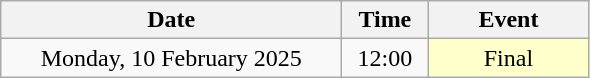<table class = "wikitable" style="text-align:center;">
<tr>
<th width=220>Date</th>
<th width=50>Time</th>
<th width=100>Event</th>
</tr>
<tr>
<td>Monday, 10 February 2025</td>
<td>12:00</td>
<td bgcolor=ffffcc>Final</td>
</tr>
</table>
